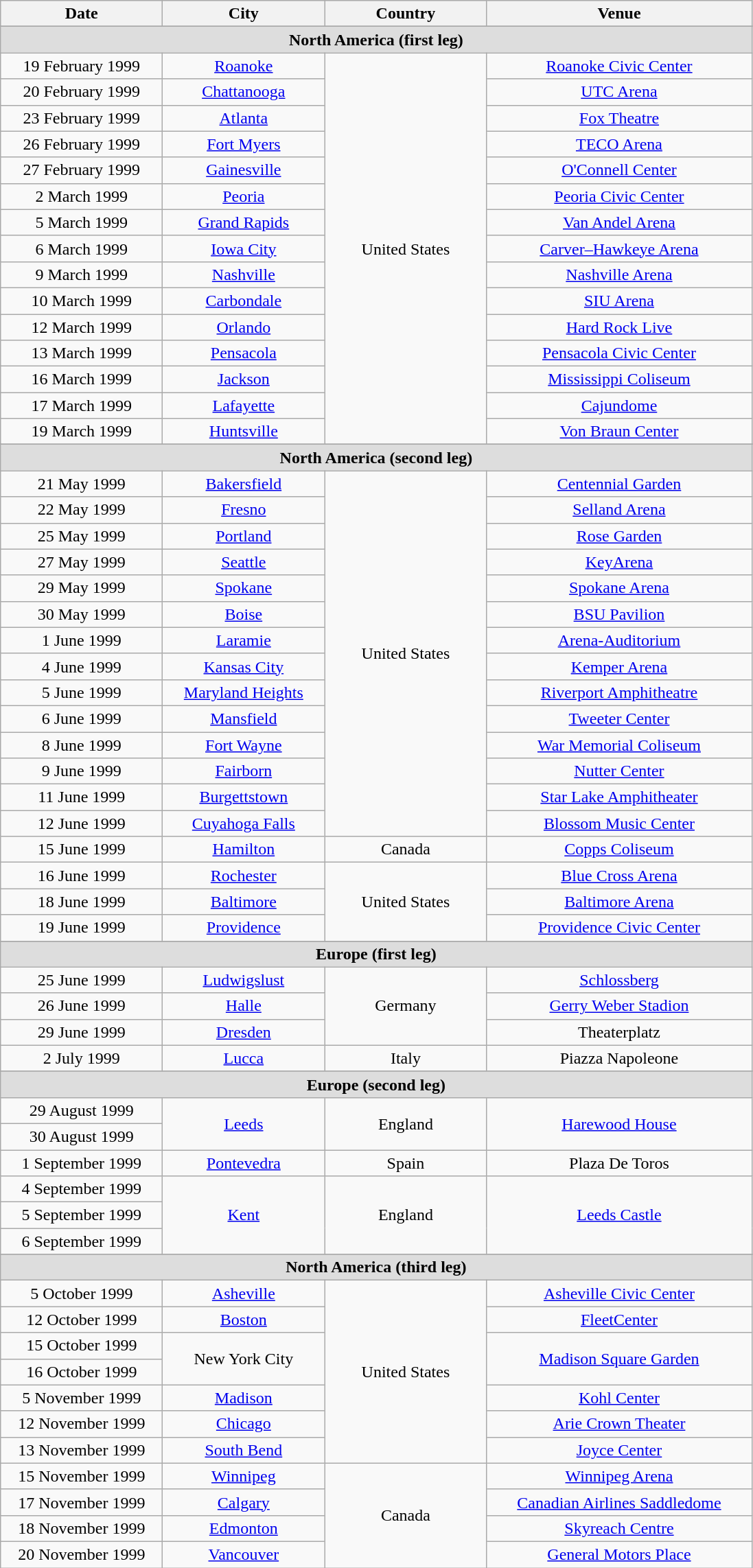<table class="wikitable" style="text-align:center;">
<tr>
<th width="150">Date</th>
<th width="150">City</th>
<th width="150">Country</th>
<th width="250">Venue</th>
</tr>
<tr>
</tr>
<tr style="background:#ddd;">
<td colspan="4"><strong>North America (first leg)</strong></td>
</tr>
<tr>
<td>19 February 1999</td>
<td><a href='#'>Roanoke</a></td>
<td rowspan="15">United States</td>
<td><a href='#'>Roanoke Civic Center</a></td>
</tr>
<tr>
<td>20 February 1999</td>
<td><a href='#'>Chattanooga</a></td>
<td><a href='#'>UTC Arena</a></td>
</tr>
<tr>
<td>23 February 1999</td>
<td align="center"><a href='#'>Atlanta</a></td>
<td align="center"><a href='#'>Fox Theatre</a></td>
</tr>
<tr>
<td>26 February 1999</td>
<td><a href='#'>Fort Myers</a></td>
<td><a href='#'>TECO Arena</a></td>
</tr>
<tr>
<td>27 February 1999</td>
<td><a href='#'>Gainesville</a></td>
<td><a href='#'>O'Connell Center</a></td>
</tr>
<tr>
<td>2 March 1999</td>
<td><a href='#'>Peoria</a></td>
<td><a href='#'>Peoria Civic Center</a></td>
</tr>
<tr>
<td>5 March 1999</td>
<td><a href='#'>Grand Rapids</a></td>
<td><a href='#'>Van Andel Arena</a></td>
</tr>
<tr>
<td>6 March 1999</td>
<td><a href='#'>Iowa City</a></td>
<td><a href='#'>Carver–Hawkeye Arena</a></td>
</tr>
<tr>
<td>9 March 1999</td>
<td><a href='#'>Nashville</a></td>
<td><a href='#'>Nashville Arena</a></td>
</tr>
<tr>
<td>10 March 1999</td>
<td><a href='#'>Carbondale</a></td>
<td><a href='#'>SIU Arena</a></td>
</tr>
<tr>
<td>12 March 1999</td>
<td><a href='#'>Orlando</a></td>
<td><a href='#'>Hard Rock Live</a></td>
</tr>
<tr>
<td>13 March 1999</td>
<td><a href='#'>Pensacola</a></td>
<td><a href='#'>Pensacola Civic Center</a></td>
</tr>
<tr>
<td>16 March 1999</td>
<td><a href='#'>Jackson</a></td>
<td><a href='#'>Mississippi Coliseum</a></td>
</tr>
<tr>
<td>17 March 1999</td>
<td><a href='#'>Lafayette</a></td>
<td><a href='#'>Cajundome</a></td>
</tr>
<tr>
<td>19 March 1999</td>
<td><a href='#'>Huntsville</a></td>
<td><a href='#'>Von Braun Center</a></td>
</tr>
<tr>
</tr>
<tr style="background:#ddd;">
<td colspan="4"><strong>North America (second leg)</strong></td>
</tr>
<tr>
<td>21 May 1999</td>
<td><a href='#'>Bakersfield</a></td>
<td rowspan="14">United States</td>
<td><a href='#'>Centennial Garden</a></td>
</tr>
<tr>
<td>22 May 1999</td>
<td><a href='#'>Fresno</a></td>
<td><a href='#'>Selland Arena</a></td>
</tr>
<tr>
<td>25 May 1999</td>
<td><a href='#'>Portland</a></td>
<td><a href='#'>Rose Garden</a></td>
</tr>
<tr>
<td>27 May 1999</td>
<td><a href='#'>Seattle</a></td>
<td><a href='#'>KeyArena</a></td>
</tr>
<tr>
<td>29 May 1999</td>
<td><a href='#'>Spokane</a></td>
<td><a href='#'>Spokane Arena</a></td>
</tr>
<tr>
<td>30 May 1999</td>
<td><a href='#'>Boise</a></td>
<td><a href='#'>BSU Pavilion</a></td>
</tr>
<tr>
<td>1 June 1999</td>
<td><a href='#'>Laramie</a></td>
<td><a href='#'>Arena-Auditorium</a></td>
</tr>
<tr>
<td>4 June 1999</td>
<td><a href='#'>Kansas City</a></td>
<td><a href='#'>Kemper Arena</a></td>
</tr>
<tr>
<td>5 June 1999</td>
<td><a href='#'>Maryland Heights</a></td>
<td><a href='#'>Riverport Amphitheatre</a></td>
</tr>
<tr>
<td>6 June 1999</td>
<td><a href='#'>Mansfield</a></td>
<td><a href='#'>Tweeter Center</a></td>
</tr>
<tr>
<td>8 June 1999</td>
<td><a href='#'>Fort Wayne</a></td>
<td><a href='#'>War Memorial Coliseum</a></td>
</tr>
<tr>
<td>9 June 1999</td>
<td><a href='#'>Fairborn</a></td>
<td><a href='#'>Nutter Center</a></td>
</tr>
<tr>
<td>11 June 1999</td>
<td><a href='#'>Burgettstown</a></td>
<td><a href='#'>Star Lake Amphitheater</a></td>
</tr>
<tr>
<td>12 June 1999</td>
<td><a href='#'>Cuyahoga Falls</a></td>
<td><a href='#'>Blossom Music Center</a></td>
</tr>
<tr>
<td>15 June 1999</td>
<td><a href='#'>Hamilton</a></td>
<td>Canada</td>
<td><a href='#'>Copps Coliseum</a></td>
</tr>
<tr>
<td>16 June 1999</td>
<td><a href='#'>Rochester</a></td>
<td rowspan="3">United States</td>
<td><a href='#'>Blue Cross Arena</a></td>
</tr>
<tr>
<td>18 June 1999</td>
<td><a href='#'>Baltimore</a></td>
<td><a href='#'>Baltimore Arena</a></td>
</tr>
<tr>
<td>19 June 1999</td>
<td><a href='#'>Providence</a></td>
<td><a href='#'>Providence Civic Center</a></td>
</tr>
<tr>
</tr>
<tr style="background:#ddd;">
<td colspan="4"><strong>Europe (first leg)</strong></td>
</tr>
<tr>
<td>25 June 1999</td>
<td><a href='#'>Ludwigslust</a></td>
<td rowspan="3">Germany</td>
<td><a href='#'>Schlossberg</a></td>
</tr>
<tr>
<td>26 June 1999</td>
<td><a href='#'>Halle</a></td>
<td><a href='#'>Gerry Weber Stadion</a></td>
</tr>
<tr>
<td>29 June 1999</td>
<td><a href='#'>Dresden</a></td>
<td>Theaterplatz</td>
</tr>
<tr>
<td>2 July 1999</td>
<td><a href='#'>Lucca</a></td>
<td>Italy</td>
<td>Piazza Napoleone</td>
</tr>
<tr>
</tr>
<tr style="background:#ddd;">
<td colspan="4"><strong>Europe (second leg)</strong></td>
</tr>
<tr>
<td>29 August 1999</td>
<td rowspan="2"><a href='#'>Leeds</a></td>
<td rowspan="2">England</td>
<td rowspan="2"><a href='#'>Harewood House</a></td>
</tr>
<tr>
<td>30 August 1999</td>
</tr>
<tr>
<td>1 September 1999</td>
<td><a href='#'>Pontevedra</a></td>
<td>Spain</td>
<td>Plaza De Toros</td>
</tr>
<tr>
<td>4 September 1999</td>
<td rowspan="3"><a href='#'>Kent</a></td>
<td rowspan="3">England</td>
<td rowspan="3"><a href='#'>Leeds Castle</a></td>
</tr>
<tr>
<td>5 September 1999</td>
</tr>
<tr>
<td>6 September 1999</td>
</tr>
<tr>
</tr>
<tr style="background:#ddd;">
<td colspan="6"><strong>North America (third leg)</strong></td>
</tr>
<tr>
<td>5 October 1999</td>
<td><a href='#'>Asheville</a></td>
<td rowspan="7">United States</td>
<td><a href='#'>Asheville Civic Center</a></td>
</tr>
<tr>
<td>12 October 1999</td>
<td><a href='#'>Boston</a></td>
<td><a href='#'>FleetCenter</a></td>
</tr>
<tr>
<td>15 October 1999</td>
<td rowspan="2">New York City</td>
<td rowspan="2"><a href='#'>Madison Square Garden</a></td>
</tr>
<tr>
<td>16 October 1999</td>
</tr>
<tr>
<td>5 November 1999</td>
<td><a href='#'>Madison</a></td>
<td><a href='#'>Kohl Center</a></td>
</tr>
<tr>
<td>12 November 1999</td>
<td><a href='#'>Chicago</a></td>
<td><a href='#'>Arie Crown Theater</a></td>
</tr>
<tr>
<td>13 November 1999</td>
<td><a href='#'>South Bend</a></td>
<td><a href='#'>Joyce Center</a></td>
</tr>
<tr>
<td>15 November 1999</td>
<td><a href='#'>Winnipeg</a></td>
<td rowspan="4">Canada</td>
<td><a href='#'>Winnipeg Arena</a></td>
</tr>
<tr>
<td>17 November 1999</td>
<td><a href='#'>Calgary</a></td>
<td><a href='#'>Canadian Airlines Saddledome</a></td>
</tr>
<tr>
<td>18 November 1999</td>
<td><a href='#'>Edmonton</a></td>
<td><a href='#'>Skyreach Centre</a></td>
</tr>
<tr>
<td>20 November 1999</td>
<td><a href='#'>Vancouver</a></td>
<td><a href='#'>General Motors Place</a></td>
</tr>
</table>
